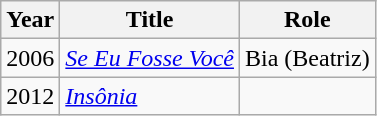<table class="wikitable">
<tr>
<th>Year</th>
<th>Title</th>
<th>Role</th>
</tr>
<tr>
<td>2006</td>
<td><em><a href='#'>Se Eu Fosse Você</a></em></td>
<td>Bia (Beatriz)</td>
</tr>
<tr>
<td>2012</td>
<td><em><a href='#'>Insônia</a></em></td>
<td></td>
</tr>
</table>
